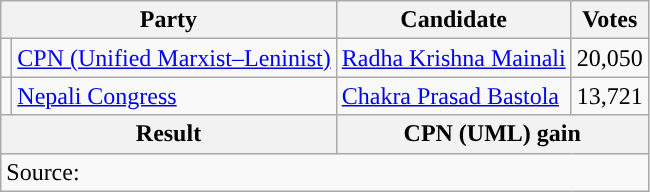<table class="wikitable">
<tr>
<th colspan="2">Party</th>
<th>Candidate</th>
<th>Votes</th>
</tr>
<tr>
<td style="background-color:"></td>
<td><a href='#'>CPN (Unified Marxist–Leninist)</a></td>
<td><a href='#'>Radha Krishna Mainali</a></td>
<td>20,050</td>
</tr>
<tr>
<td style="background-color:"></td>
<td><a href='#'>Nepali Congress</a></td>
<td><a href='#'>Chakra Prasad Bastola</a></td>
<td>13,721</td>
</tr>
<tr>
<th colspan="2">Result</th>
<th colspan="2">CPN (UML) gain</th>
</tr>
<tr>
<td colspan="4">Source: </td>
</tr>
</table>
